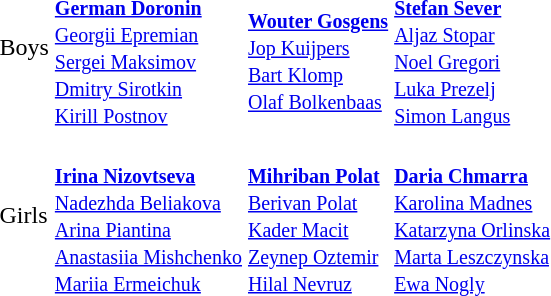<table>
<tr>
<td>Boys</td>
<td><br><small><strong><a href='#'>German Doronin</a></strong><br><a href='#'>Georgii Epremian</a><br><a href='#'>Sergei Maksimov</a><br><a href='#'>Dmitry Sirotkin</a><br><a href='#'>Kirill Postnov</a></small></td>
<td><br><small><strong><a href='#'>Wouter Gosgens</a></strong><br><a href='#'>Jop Kuijpers</a><br><a href='#'>Bart Klomp</a><br><a href='#'>Olaf Bolkenbaas</a></small></td>
<td><br><small><strong><a href='#'>Stefan Sever</a></strong><br><a href='#'>Aljaz Stopar</a><br><a href='#'>Noel Gregori</a><br><a href='#'>Luka Prezelj</a><br><a href='#'>Simon Langus</a></small></td>
</tr>
<tr>
<td>Girls</td>
<td><br><small><strong><a href='#'>Irina Nizovtseva</a></strong><br><a href='#'>Nadezhda Beliakova</a><br><a href='#'>Arina Piantina</a><br><a href='#'>Anastasiia Mishchenko</a><br><a href='#'>Mariia Ermeichuk</a></small></td>
<td><br><small><strong><a href='#'>Mihriban Polat</a></strong><br><a href='#'>Berivan Polat</a><br><a href='#'>Kader Macit</a><br><a href='#'>Zeynep Oztemir</a><br><a href='#'>Hilal Nevruz</a></small></td>
<td><br><small><strong><a href='#'>Daria Chmarra</a></strong><br><a href='#'>Karolina Madnes</a><br><a href='#'>Katarzyna Orlinska</a><br><a href='#'>Marta Leszczynska</a><br><a href='#'>Ewa Nogly</a></small></td>
</tr>
</table>
